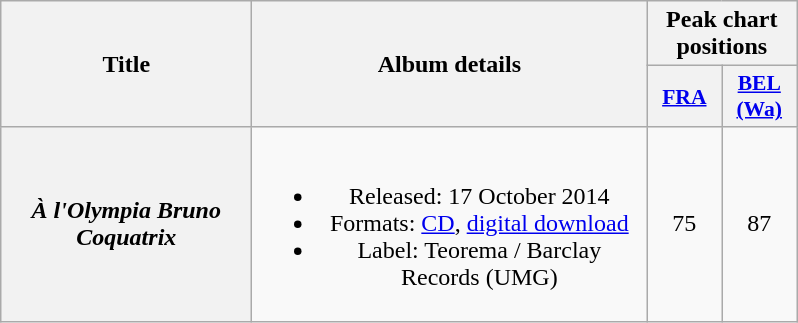<table class="wikitable plainrowheaders" style="text-align:center;">
<tr>
<th scope="col" rowspan="2" style="width:10em;">Title</th>
<th scope="col" rowspan="2" style="width:16em;">Album details</th>
<th scope="col" colspan="2">Peak chart positions</th>
</tr>
<tr>
<th scope="col" style="width:3em;font-size:90%;"><a href='#'>FRA</a><br></th>
<th scope="col" style="width:3em;font-size:90%;"><a href='#'>BEL<br>(Wa)</a><br></th>
</tr>
<tr>
<th scope="row"><em>À l'Olympia Bruno Coquatrix</em></th>
<td><br><ul><li>Released: 17 October 2014</li><li>Formats: <a href='#'>CD</a>, <a href='#'>digital download</a></li><li>Label: Teorema / Barclay Records (UMG)</li></ul></td>
<td>75</td>
<td>87</td>
</tr>
</table>
